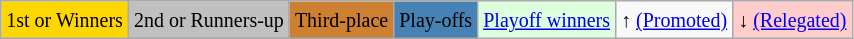<table class="wikitable">
<tr>
<td bgcolor=Gold><small>1st or Winners</small></td>
<td bgcolor=Silver><small>2nd or Runners-up</small></td>
<td bgcolor=#cd7f32><small>Third-place</small></td>
<td bgcolor=steelblue><small>Play-offs</small></td>
<td bgcolor="#DDFFDD"><small><a href='#'>Playoff winners</a></small></td>
<td><small>↑ <a href='#'>(Promoted)</a></small></td>
<td bgcolor="#FFCCCC"><small>↓ <a href='#'>(Relegated)</a></small></td>
</tr>
</table>
